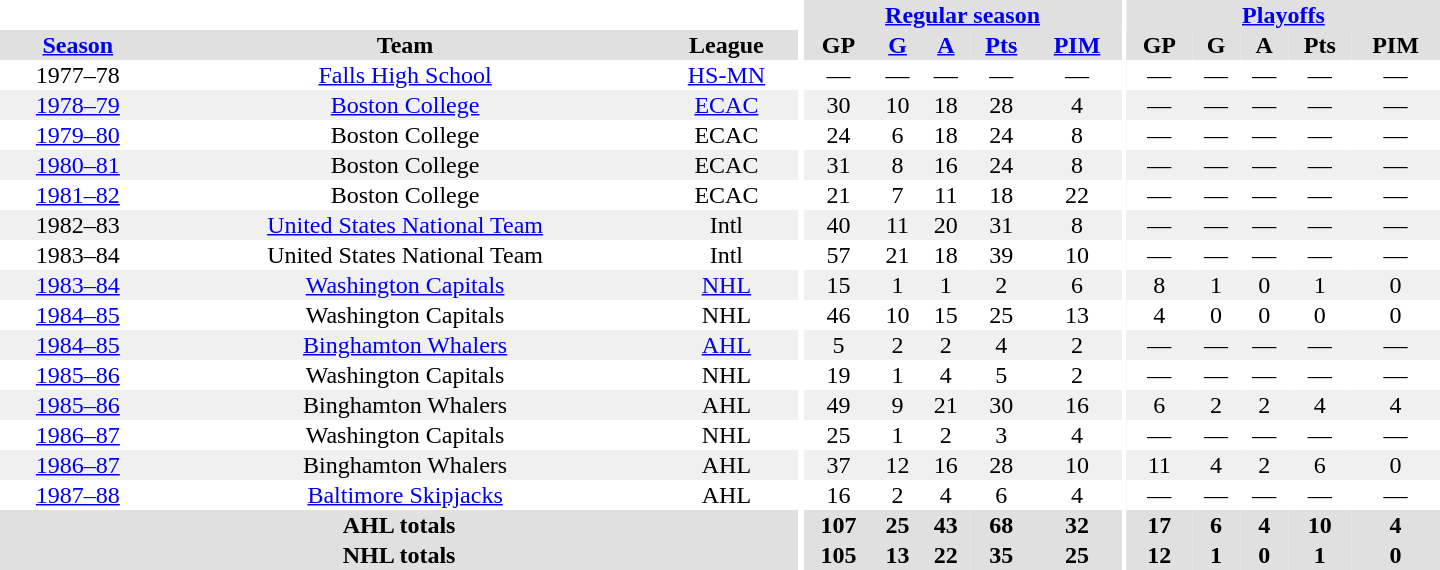<table border="0" cellpadding="1" cellspacing="0" style="text-align:center; width:60em">
<tr bgcolor="#e0e0e0">
<th colspan="3" bgcolor="#ffffff"></th>
<th rowspan="100" bgcolor="#ffffff"></th>
<th colspan="5"><a href='#'>Regular season</a></th>
<th rowspan="100" bgcolor="#ffffff"></th>
<th colspan="5"><a href='#'>Playoffs</a></th>
</tr>
<tr bgcolor="#e0e0e0">
<th><a href='#'>Season</a></th>
<th>Team</th>
<th>League</th>
<th>GP</th>
<th><a href='#'>G</a></th>
<th><a href='#'>A</a></th>
<th><a href='#'>Pts</a></th>
<th><a href='#'>PIM</a></th>
<th>GP</th>
<th>G</th>
<th>A</th>
<th>Pts</th>
<th>PIM</th>
</tr>
<tr>
<td>1977–78</td>
<td><a href='#'>Falls High School</a></td>
<td><a href='#'>HS-MN</a></td>
<td>—</td>
<td>—</td>
<td>—</td>
<td>—</td>
<td>—</td>
<td>—</td>
<td>—</td>
<td>—</td>
<td>—</td>
<td>—</td>
</tr>
<tr bgcolor="#f0f0f0">
<td><a href='#'>1978–79</a></td>
<td><a href='#'>Boston College</a></td>
<td><a href='#'>ECAC</a></td>
<td>30</td>
<td>10</td>
<td>18</td>
<td>28</td>
<td>4</td>
<td>—</td>
<td>—</td>
<td>—</td>
<td>—</td>
<td>—</td>
</tr>
<tr>
<td><a href='#'>1979–80</a></td>
<td>Boston College</td>
<td>ECAC</td>
<td>24</td>
<td>6</td>
<td>18</td>
<td>24</td>
<td>8</td>
<td>—</td>
<td>—</td>
<td>—</td>
<td>—</td>
<td>—</td>
</tr>
<tr bgcolor="#f0f0f0">
<td><a href='#'>1980–81</a></td>
<td>Boston College</td>
<td>ECAC</td>
<td>31</td>
<td>8</td>
<td>16</td>
<td>24</td>
<td>8</td>
<td>—</td>
<td>—</td>
<td>—</td>
<td>—</td>
<td>—</td>
</tr>
<tr>
<td><a href='#'>1981–82</a></td>
<td>Boston College</td>
<td>ECAC</td>
<td>21</td>
<td>7</td>
<td>11</td>
<td>18</td>
<td>22</td>
<td>—</td>
<td>—</td>
<td>—</td>
<td>—</td>
<td>—</td>
</tr>
<tr bgcolor="#f0f0f0">
<td>1982–83</td>
<td><a href='#'>United States National Team</a></td>
<td>Intl</td>
<td>40</td>
<td>11</td>
<td>20</td>
<td>31</td>
<td>8</td>
<td>—</td>
<td>—</td>
<td>—</td>
<td>—</td>
<td>—</td>
</tr>
<tr>
<td>1983–84</td>
<td>United States National Team</td>
<td>Intl</td>
<td>57</td>
<td>21</td>
<td>18</td>
<td>39</td>
<td>10</td>
<td>—</td>
<td>—</td>
<td>—</td>
<td>—</td>
<td>—</td>
</tr>
<tr bgcolor="#f0f0f0">
<td><a href='#'>1983–84</a></td>
<td><a href='#'>Washington Capitals</a></td>
<td><a href='#'>NHL</a></td>
<td>15</td>
<td>1</td>
<td>1</td>
<td>2</td>
<td>6</td>
<td>8</td>
<td>1</td>
<td>0</td>
<td>1</td>
<td>0</td>
</tr>
<tr>
<td><a href='#'>1984–85</a></td>
<td>Washington Capitals</td>
<td>NHL</td>
<td>46</td>
<td>10</td>
<td>15</td>
<td>25</td>
<td>13</td>
<td>4</td>
<td>0</td>
<td>0</td>
<td>0</td>
<td>0</td>
</tr>
<tr bgcolor="#f0f0f0">
<td><a href='#'>1984–85</a></td>
<td><a href='#'>Binghamton Whalers</a></td>
<td><a href='#'>AHL</a></td>
<td>5</td>
<td>2</td>
<td>2</td>
<td>4</td>
<td>2</td>
<td>—</td>
<td>—</td>
<td>—</td>
<td>—</td>
<td>—</td>
</tr>
<tr>
<td><a href='#'>1985–86</a></td>
<td>Washington Capitals</td>
<td>NHL</td>
<td>19</td>
<td>1</td>
<td>4</td>
<td>5</td>
<td>2</td>
<td>—</td>
<td>—</td>
<td>—</td>
<td>—</td>
<td>—</td>
</tr>
<tr bgcolor="#f0f0f0">
<td><a href='#'>1985–86</a></td>
<td>Binghamton Whalers</td>
<td>AHL</td>
<td>49</td>
<td>9</td>
<td>21</td>
<td>30</td>
<td>16</td>
<td>6</td>
<td>2</td>
<td>2</td>
<td>4</td>
<td>4</td>
</tr>
<tr>
<td><a href='#'>1986–87</a></td>
<td>Washington Capitals</td>
<td>NHL</td>
<td>25</td>
<td>1</td>
<td>2</td>
<td>3</td>
<td>4</td>
<td>—</td>
<td>—</td>
<td>—</td>
<td>—</td>
<td>—</td>
</tr>
<tr bgcolor="#f0f0f0">
<td><a href='#'>1986–87</a></td>
<td>Binghamton Whalers</td>
<td>AHL</td>
<td>37</td>
<td>12</td>
<td>16</td>
<td>28</td>
<td>10</td>
<td>11</td>
<td>4</td>
<td>2</td>
<td>6</td>
<td>0</td>
</tr>
<tr>
<td><a href='#'>1987–88</a></td>
<td><a href='#'>Baltimore Skipjacks</a></td>
<td>AHL</td>
<td>16</td>
<td>2</td>
<td>4</td>
<td>6</td>
<td>4</td>
<td>—</td>
<td>—</td>
<td>—</td>
<td>—</td>
<td>—</td>
</tr>
<tr bgcolor="#e0e0e0">
<th colspan="3">AHL totals</th>
<th>107</th>
<th>25</th>
<th>43</th>
<th>68</th>
<th>32</th>
<th>17</th>
<th>6</th>
<th>4</th>
<th>10</th>
<th>4</th>
</tr>
<tr bgcolor="#e0e0e0">
<th colspan="3">NHL totals</th>
<th>105</th>
<th>13</th>
<th>22</th>
<th>35</th>
<th>25</th>
<th>12</th>
<th>1</th>
<th>0</th>
<th>1</th>
<th>0</th>
</tr>
</table>
